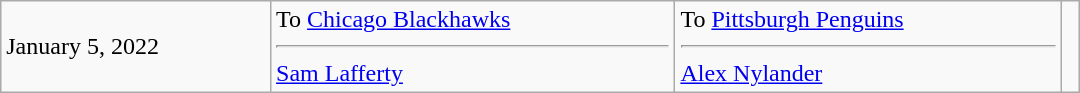<table cellspacing=0 class="wikitable" style="border:1px solid #999999; width:720px;">
<tr>
<td>January 5, 2022</td>
<td valign="top">To <a href='#'>Chicago Blackhawks</a><hr><a href='#'>Sam Lafferty</a></td>
<td valign="top">To <a href='#'>Pittsburgh Penguins</a><hr><a href='#'>Alex Nylander</a></td>
<td></td>
</tr>
</table>
